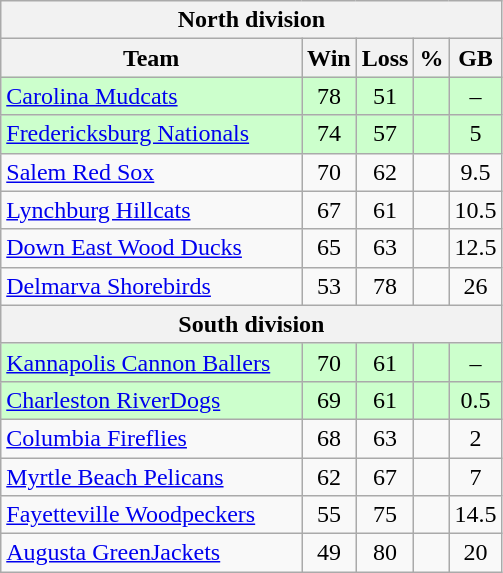<table class="wikitable">
<tr>
<th colspan="5">North division</th>
</tr>
<tr>
<th width="60%">Team</th>
<th>Win</th>
<th>Loss</th>
<th>%</th>
<th>GB</th>
</tr>
<tr align=center bgcolor=ccffcc>
<td align=left><a href='#'>Carolina Mudcats</a></td>
<td>78</td>
<td>51</td>
<td></td>
<td>–</td>
</tr>
<tr align=center bgcolor=ccffcc>
<td align=left><a href='#'>Fredericksburg Nationals</a></td>
<td>74</td>
<td>57</td>
<td></td>
<td>5</td>
</tr>
<tr align=center>
<td align=left><a href='#'>Salem Red Sox</a></td>
<td>70</td>
<td>62</td>
<td></td>
<td>9.5</td>
</tr>
<tr align=center>
<td align=left><a href='#'>Lynchburg Hillcats</a></td>
<td>67</td>
<td>61</td>
<td></td>
<td>10.5</td>
</tr>
<tr align=center>
<td align=left><a href='#'>Down East Wood Ducks</a></td>
<td>65</td>
<td>63</td>
<td></td>
<td>12.5</td>
</tr>
<tr align=center>
<td align=left><a href='#'>Delmarva Shorebirds</a></td>
<td>53</td>
<td>78</td>
<td></td>
<td>26</td>
</tr>
<tr>
<th colspan="5">South division</th>
</tr>
<tr align=center bgcolor=ccffcc>
<td align=left><a href='#'>Kannapolis Cannon Ballers</a></td>
<td>70</td>
<td>61</td>
<td></td>
<td>–</td>
</tr>
<tr align=center bgcolor=ccffcc>
<td align=left><a href='#'>Charleston RiverDogs</a></td>
<td>69</td>
<td>61</td>
<td></td>
<td>0.5</td>
</tr>
<tr align=center>
<td align=left><a href='#'>Columbia Fireflies</a></td>
<td>68</td>
<td>63</td>
<td></td>
<td>2</td>
</tr>
<tr align=center>
<td align=left><a href='#'>Myrtle Beach Pelicans</a></td>
<td>62</td>
<td>67</td>
<td></td>
<td>7</td>
</tr>
<tr align=center>
<td align=left><a href='#'>Fayetteville Woodpeckers</a></td>
<td>55</td>
<td>75</td>
<td></td>
<td>14.5</td>
</tr>
<tr align=center>
<td align=left><a href='#'>Augusta GreenJackets</a></td>
<td>49</td>
<td>80</td>
<td></td>
<td>20</td>
</tr>
</table>
